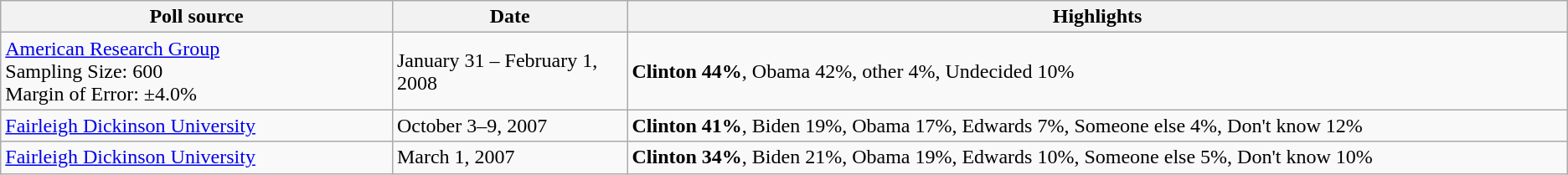<table class="wikitable sortable">
<tr>
<th width="25%">Poll source</th>
<th width="15%">Date</th>
<th width="60%">Highlights</th>
</tr>
<tr>
<td><a href='#'>American Research Group</a><br>Sampling Size: 600<br>
Margin of Error: ±4.0%</td>
<td>January 31 – February 1, 2008</td>
<td><strong>Clinton 44%</strong>, Obama 42%, other 4%, Undecided 10%</td>
</tr>
<tr>
<td><a href='#'>Fairleigh Dickinson University</a></td>
<td>October 3–9, 2007</td>
<td><strong>Clinton 41%</strong>, Biden 19%, Obama 17%, Edwards 7%, Someone else 4%, Don't know 12%</td>
</tr>
<tr>
<td><a href='#'>Fairleigh Dickinson University</a></td>
<td>March 1, 2007</td>
<td><strong>Clinton 34%</strong>, Biden 21%, Obama 19%, Edwards 10%, Someone else 5%, Don't know 10%</td>
</tr>
</table>
